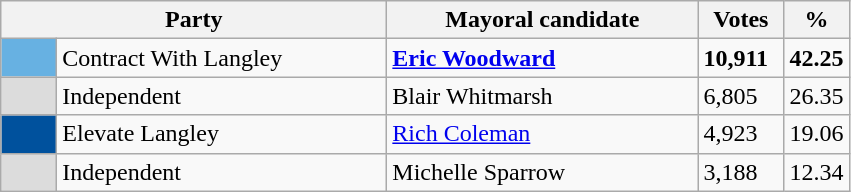<table class="wikitable">
<tr>
<th width="250px" colspan="2">Party</th>
<th width="200px">Mayoral candidate</th>
<th width="50px">Votes</th>
<th width="30px">%</th>
</tr>
<tr>
<td style="background:#67b1e2;" width="30px"> </td>
<td>Contract With Langley</td>
<td><strong><a href='#'>Eric Woodward</a></strong> </td>
<td><strong>10,911</strong></td>
<td><strong>42.25</strong></td>
</tr>
<tr>
<td style="background:gainsboro" width="30px"> </td>
<td>Independent</td>
<td>Blair Whitmarsh</td>
<td>6,805</td>
<td>26.35</td>
</tr>
<tr>
<td style="background:#00519d;" width="30px"> </td>
<td>Elevate Langley</td>
<td><a href='#'>Rich Coleman</a></td>
<td>4,923</td>
<td>19.06</td>
</tr>
<tr>
<td style="background:gainsboro" width="30px"> </td>
<td>Independent</td>
<td>Michelle Sparrow</td>
<td>3,188</td>
<td>12.34</td>
</tr>
</table>
